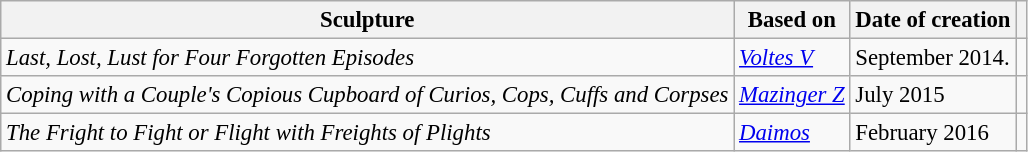<table class="wikitable" style="text-align: left; font-size:95%;">
<tr>
<th>Sculpture</th>
<th>Based on</th>
<th>Date of creation</th>
<th></th>
</tr>
<tr>
<td><em>Last, Lost, Lust for Four Forgotten Episodes</em></td>
<td><em><a href='#'>Voltes V</a></em><br></td>
<td>September 2014.</td>
<td></td>
</tr>
<tr>
<td><em>Coping with a Couple's Copious Cupboard of Curios, Cops, Cuffs and Corpses</em></td>
<td><em><a href='#'>Mazinger Z</a></em></td>
<td>July 2015</td>
<td></td>
</tr>
<tr>
<td><em>The Fright to Fight or Flight with Freights of Plights</em></td>
<td><em><a href='#'>Daimos</a></em><br></td>
<td>February 2016</td>
<td></td>
</tr>
</table>
